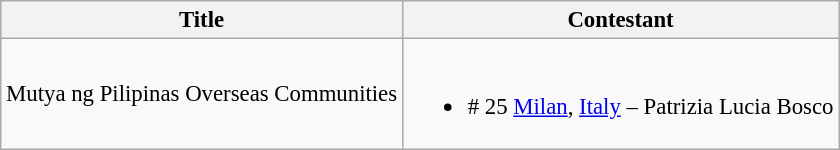<table class="wikitable sortable" style="font-size: 95%;">
<tr>
<th>Title</th>
<th>Contestant</th>
</tr>
<tr>
<td>Mutya ng Pilipinas Overseas Communities</td>
<td><br><ul><li># 25 <a href='#'>Milan</a>, <a href='#'>Italy</a> – Patrizia Lucia Bosco</li></ul></td>
</tr>
</table>
